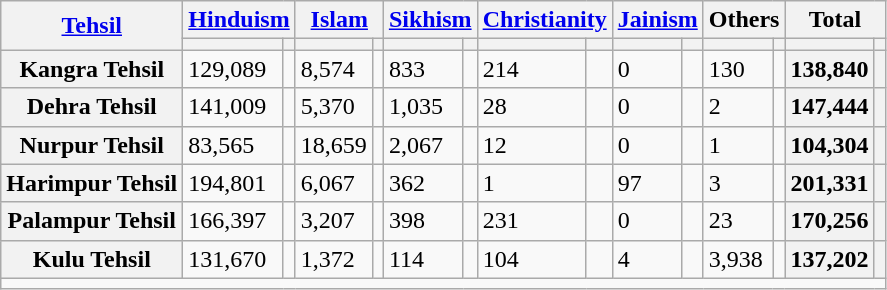<table class="wikitable sortable">
<tr>
<th rowspan="2"><a href='#'>Tehsil</a></th>
<th colspan="2"><a href='#'>Hinduism</a> </th>
<th colspan="2"><a href='#'>Islam</a> </th>
<th colspan="2"><a href='#'>Sikhism</a> </th>
<th colspan="2"><a href='#'>Christianity</a> </th>
<th colspan="2"><a href='#'>Jainism</a> </th>
<th colspan="2">Others</th>
<th colspan="2">Total</th>
</tr>
<tr>
<th><a href='#'></a></th>
<th></th>
<th></th>
<th></th>
<th></th>
<th></th>
<th></th>
<th></th>
<th></th>
<th></th>
<th></th>
<th></th>
<th></th>
<th></th>
</tr>
<tr>
<th>Kangra Tehsil</th>
<td>129,089</td>
<td></td>
<td>8,574</td>
<td></td>
<td>833</td>
<td></td>
<td>214</td>
<td></td>
<td>0</td>
<td></td>
<td>130</td>
<td></td>
<th>138,840</th>
<th></th>
</tr>
<tr>
<th>Dehra Tehsil</th>
<td>141,009</td>
<td></td>
<td>5,370</td>
<td></td>
<td>1,035</td>
<td></td>
<td>28</td>
<td></td>
<td>0</td>
<td></td>
<td>2</td>
<td></td>
<th>147,444</th>
<th></th>
</tr>
<tr>
<th>Nurpur Tehsil</th>
<td>83,565</td>
<td></td>
<td>18,659</td>
<td></td>
<td>2,067</td>
<td></td>
<td>12</td>
<td></td>
<td>0</td>
<td></td>
<td>1</td>
<td></td>
<th>104,304</th>
<th></th>
</tr>
<tr>
<th>Harimpur Tehsil</th>
<td>194,801</td>
<td></td>
<td>6,067</td>
<td></td>
<td>362</td>
<td></td>
<td>1</td>
<td></td>
<td>97</td>
<td></td>
<td>3</td>
<td></td>
<th>201,331</th>
<th></th>
</tr>
<tr>
<th>Palampur Tehsil</th>
<td>166,397</td>
<td></td>
<td>3,207</td>
<td></td>
<td>398</td>
<td></td>
<td>231</td>
<td></td>
<td>0</td>
<td></td>
<td>23</td>
<td></td>
<th>170,256</th>
<th></th>
</tr>
<tr>
<th>Kulu Tehsil</th>
<td>131,670</td>
<td></td>
<td>1,372</td>
<td></td>
<td>114</td>
<td></td>
<td>104</td>
<td></td>
<td>4</td>
<td></td>
<td>3,938</td>
<td></td>
<th>137,202</th>
<th></th>
</tr>
<tr class="sortbottom">
<td colspan="15"></td>
</tr>
</table>
